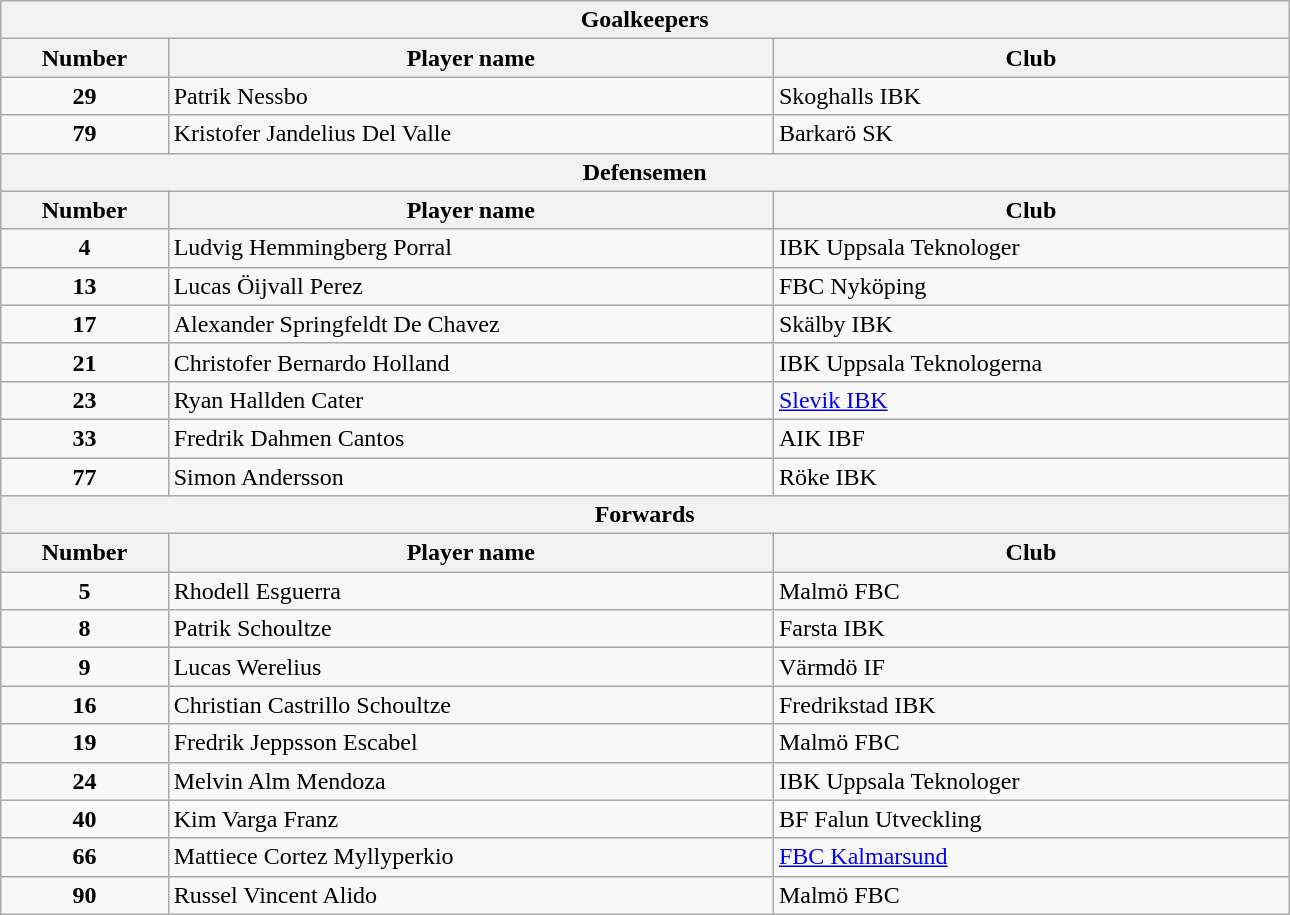<table class="wikitable" width=68%>
<tr>
<th colspan=6>Goalkeepers</th>
</tr>
<tr>
<th width=13%>Number</th>
<th !width=15%>Player name</th>
<th width=40%>Club</th>
</tr>
<tr>
<td align=center><strong>29</strong></td>
<td>Patrik Nessbo</td>
<td> Skoghalls IBK</td>
</tr>
<tr>
<td align=center><strong>79</strong></td>
<td>Kristofer Jandelius Del Valle</td>
<td> Barkarö SK</td>
</tr>
<tr>
<th colspan=6>Defensemen</th>
</tr>
<tr>
<th width=13%>Number</th>
<th !width=15%>Player name</th>
<th width=40%>Club</th>
</tr>
<tr>
<td align=center><strong>4</strong></td>
<td>Ludvig Hemmingberg Porral</td>
<td> IBK Uppsala Teknologer</td>
</tr>
<tr>
<td align=center><strong>13</strong></td>
<td>Lucas Öijvall Perez</td>
<td> FBC Nyköping</td>
</tr>
<tr>
<td align=center><strong>17</strong></td>
<td>Alexander Springfeldt De Chavez</td>
<td> Skälby IBK</td>
</tr>
<tr>
<td align=center><strong>21</strong></td>
<td>Christofer Bernardo Holland</td>
<td> IBK Uppsala Teknologerna</td>
</tr>
<tr>
<td align=center><strong>23</strong></td>
<td>Ryan Hallden Cater</td>
<td> <a href='#'>Slevik IBK</a></td>
</tr>
<tr>
<td align=center><strong>33</strong></td>
<td>Fredrik Dahmen Cantos</td>
<td> AIK IBF</td>
</tr>
<tr>
<td align=center><strong>77</strong></td>
<td>Simon Andersson</td>
<td> Röke IBK</td>
</tr>
<tr>
<th colspan=6>Forwards</th>
</tr>
<tr>
<th width=13%>Number</th>
<th !width=15%>Player name</th>
<th width=40%>Club</th>
</tr>
<tr>
<td align=center><strong>5</strong></td>
<td>Rhodell Esguerra</td>
<td> Malmö FBC</td>
</tr>
<tr>
<td align=center><strong>8</strong></td>
<td>Patrik Schoultze</td>
<td> Farsta IBK</td>
</tr>
<tr>
<td align=center><strong>9</strong></td>
<td>Lucas Werelius</td>
<td> Värmdö IF</td>
</tr>
<tr>
<td align=center><strong>16</strong></td>
<td>Christian Castrillo Schoultze</td>
<td> Fredrikstad IBK</td>
</tr>
<tr>
<td align=center><strong>19</strong></td>
<td>Fredrik Jeppsson Escabel</td>
<td> Malmö FBC</td>
</tr>
<tr>
<td align=center><strong>24</strong></td>
<td>Melvin Alm Mendoza</td>
<td> IBK Uppsala Teknologer</td>
</tr>
<tr>
<td align=center><strong>40</strong></td>
<td>Kim Varga Franz</td>
<td> BF Falun Utveckling</td>
</tr>
<tr>
<td align=center><strong>66</strong></td>
<td>Mattiece Cortez Myllyperkio</td>
<td> <a href='#'>FBC Kalmarsund</a></td>
</tr>
<tr>
<td align=center><strong>90</strong></td>
<td>Russel Vincent Alido</td>
<td> Malmö FBC</td>
</tr>
</table>
